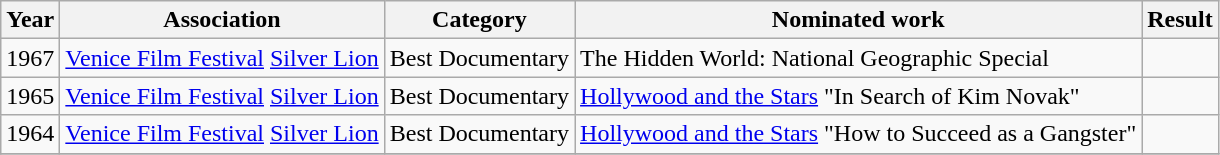<table class="wikitable">
<tr>
<th>Year</th>
<th>Association</th>
<th>Category</th>
<th>Nominated work</th>
<th>Result</th>
</tr>
<tr>
<td>1967</td>
<td><a href='#'>Venice Film Festival</a> <a href='#'>Silver Lion</a></td>
<td>Best Documentary</td>
<td>The Hidden World: National Geographic Special</td>
<td></td>
</tr>
<tr>
<td>1965</td>
<td><a href='#'>Venice Film Festival</a> <a href='#'>Silver Lion</a></td>
<td>Best Documentary</td>
<td><a href='#'>Hollywood and the Stars</a> "In Search of Kim Novak"</td>
<td></td>
</tr>
<tr>
<td>1964</td>
<td><a href='#'>Venice Film Festival</a> <a href='#'>Silver Lion</a></td>
<td>Best Documentary</td>
<td><a href='#'>Hollywood and the Stars</a> "How to Succeed as a Gangster"</td>
<td></td>
</tr>
<tr>
</tr>
</table>
